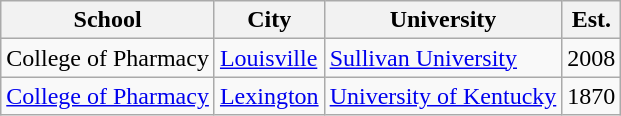<table class="wikitable sortable">
<tr>
<th scope="col">School</th>
<th scope="col">City</th>
<th scope="col">University</th>
<th scope="col">Est.</th>
</tr>
<tr>
<td>College of Pharmacy</td>
<td><a href='#'>Louisville</a></td>
<td><a href='#'>Sullivan University</a></td>
<td>2008</td>
</tr>
<tr>
<td><a href='#'>College of Pharmacy</a></td>
<td><a href='#'>Lexington</a></td>
<td><a href='#'>University of Kentucky</a></td>
<td>1870</td>
</tr>
</table>
